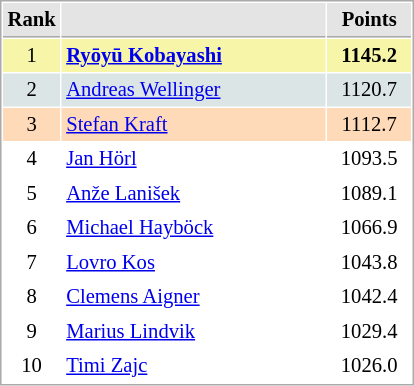<table cellspacing="1" cellpadding="3" style="border:1px solid #AAAAAA;font-size:86%">
<tr style="background-color: #E4E4E4;">
<th style="border-bottom:1px solid #AAAAAA; width: 10px;">Rank</th>
<th style="border-bottom:1px solid #AAAAAA; width: 170px;"></th>
<th style="border-bottom:1px solid #AAAAAA; width: 50px;">Points</th>
</tr>
<tr style="background:#f7f6a8;">
<td align=center>1</td>
<td> <strong><a href='#'>Ryōyū Kobayashi</a></strong> </td>
<td align=center><strong>1145.2</strong></td>
</tr>
<tr style="background:#dce5e5;">
<td align=center>2</td>
<td> <a href='#'>Andreas Wellinger</a></td>
<td align=center>1120.7</td>
</tr>
<tr style="background:#ffdab9;">
<td align=center>3</td>
<td> <a href='#'>Stefan Kraft</a></td>
<td align=center>1112.7</td>
</tr>
<tr>
<td align=center>4</td>
<td> <a href='#'>Jan Hörl</a></td>
<td align=center>1093.5</td>
</tr>
<tr>
<td align=center>5</td>
<td> <a href='#'>Anže Lanišek</a></td>
<td align=center>1089.1</td>
</tr>
<tr>
<td align=center>6</td>
<td> <a href='#'>Michael Hayböck</a></td>
<td align=center>1066.9</td>
</tr>
<tr>
<td align=center>7</td>
<td> <a href='#'>Lovro Kos</a></td>
<td align=center>1043.8</td>
</tr>
<tr>
<td align=center>8</td>
<td> <a href='#'>Clemens Aigner</a></td>
<td align=center>1042.4</td>
</tr>
<tr>
<td align=center>9</td>
<td> <a href='#'>Marius Lindvik</a></td>
<td align=center>1029.4</td>
</tr>
<tr>
<td align=center>10</td>
<td> <a href='#'>Timi Zajc</a></td>
<td align=center>1026.0</td>
</tr>
</table>
